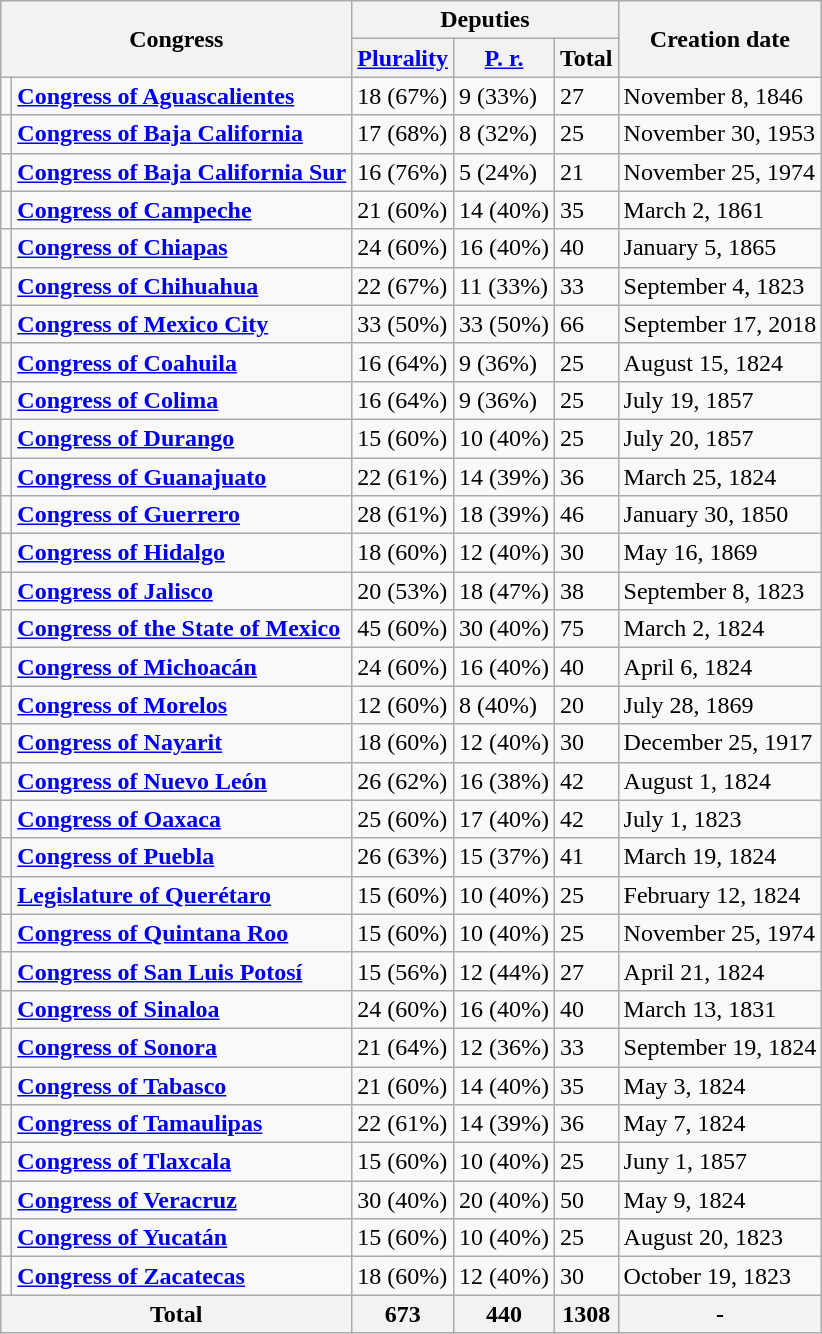<table class="wikitable">
<tr>
<th colspan="2" rowspan="2">Congress</th>
<th colspan="3">Deputies</th>
<th rowspan="2">Creation date</th>
</tr>
<tr>
<th><a href='#'>Plurality</a></th>
<th><a href='#'>P. r.</a></th>
<th>Total</th>
</tr>
<tr>
<td></td>
<td><strong><a href='#'>Congress of Aguascalientes</a></strong></td>
<td>18 (67%)</td>
<td>9 (33%)</td>
<td>27</td>
<td>November 8, 1846</td>
</tr>
<tr>
<td></td>
<td><strong><a href='#'>Congress of Baja California</a></strong></td>
<td>17 (68%)</td>
<td>8 (32%)</td>
<td>25</td>
<td>November 30, 1953</td>
</tr>
<tr>
<td></td>
<td><strong><a href='#'>Congress of Baja California Sur</a></strong></td>
<td>16 (76%)</td>
<td>5 (24%)</td>
<td>21</td>
<td>November 25, 1974</td>
</tr>
<tr>
<td></td>
<td><strong><a href='#'>Congress of Campeche</a></strong></td>
<td>21 (60%)</td>
<td>14 (40%)</td>
<td>35</td>
<td>March 2, 1861</td>
</tr>
<tr>
<td></td>
<td><strong><a href='#'>Congress of Chiapas</a></strong></td>
<td>24 (60%)</td>
<td>16 (40%)</td>
<td>40</td>
<td>January 5, 1865</td>
</tr>
<tr>
<td></td>
<td><strong><a href='#'>Congress of Chihuahua</a></strong></td>
<td>22 (67%)</td>
<td>11 (33%)</td>
<td>33</td>
<td>September 4, 1823</td>
</tr>
<tr>
<td></td>
<td><strong><a href='#'>Congress of Mexico City</a></strong></td>
<td>33 (50%)</td>
<td>33 (50%)</td>
<td>66</td>
<td>September 17, 2018</td>
</tr>
<tr>
<td></td>
<td><strong><a href='#'>Congress of Coahuila</a></strong></td>
<td>16 (64%)</td>
<td>9 (36%)</td>
<td>25</td>
<td>August 15, 1824</td>
</tr>
<tr>
<td></td>
<td><strong><a href='#'>Congress of Colima</a></strong></td>
<td>16 (64%)</td>
<td>9 (36%)</td>
<td>25</td>
<td>July 19, 1857</td>
</tr>
<tr>
<td></td>
<td><strong><a href='#'>Congress of Durango</a></strong></td>
<td>15 (60%)</td>
<td>10 (40%)</td>
<td>25</td>
<td>July 20, 1857</td>
</tr>
<tr>
<td></td>
<td><strong><a href='#'>Congress of Guanajuato</a></strong></td>
<td>22 (61%)</td>
<td>14 (39%)</td>
<td>36</td>
<td>March 25, 1824</td>
</tr>
<tr>
<td></td>
<td><strong><a href='#'>Congress of Guerrero</a></strong></td>
<td>28 (61%)</td>
<td>18 (39%)</td>
<td>46</td>
<td>January 30, 1850</td>
</tr>
<tr>
<td></td>
<td><strong><a href='#'>Congress of Hidalgo</a></strong></td>
<td>18 (60%)</td>
<td>12 (40%)</td>
<td>30</td>
<td>May 16, 1869</td>
</tr>
<tr>
<td></td>
<td><strong><a href='#'>Congress of Jalisco</a></strong></td>
<td>20 (53%)</td>
<td>18 (47%)</td>
<td>38</td>
<td>September 8, 1823</td>
</tr>
<tr>
<td></td>
<td><strong><a href='#'>Congress of the State of Mexico</a></strong></td>
<td>45 (60%)</td>
<td>30 (40%)</td>
<td>75</td>
<td>March 2, 1824</td>
</tr>
<tr>
<td></td>
<td><strong><a href='#'>Congress of Michoacán</a></strong></td>
<td>24 (60%)</td>
<td>16 (40%)</td>
<td>40</td>
<td>April 6, 1824</td>
</tr>
<tr>
<td></td>
<td><strong><a href='#'>Congress of Morelos</a></strong></td>
<td>12 (60%)</td>
<td>8 (40%)</td>
<td>20</td>
<td>July 28, 1869</td>
</tr>
<tr>
<td></td>
<td><strong><a href='#'>Congress of Nayarit</a></strong></td>
<td>18 (60%)</td>
<td>12 (40%)</td>
<td>30</td>
<td>December 25, 1917</td>
</tr>
<tr>
<td></td>
<td><strong><a href='#'>Congress of Nuevo León</a></strong></td>
<td>26 (62%)</td>
<td>16 (38%)</td>
<td>42</td>
<td>August 1, 1824</td>
</tr>
<tr>
<td></td>
<td><strong><a href='#'>Congress of Oaxaca</a></strong></td>
<td>25 (60%)</td>
<td>17 (40%)</td>
<td>42</td>
<td>July 1, 1823</td>
</tr>
<tr>
<td></td>
<td><strong><a href='#'>Congress of Puebla</a></strong></td>
<td>26 (63%)</td>
<td>15 (37%)</td>
<td>41</td>
<td>March 19, 1824</td>
</tr>
<tr>
<td></td>
<td><strong><a href='#'>Legislature of Querétaro</a></strong></td>
<td>15 (60%)</td>
<td>10 (40%)</td>
<td>25</td>
<td>February 12, 1824</td>
</tr>
<tr>
<td></td>
<td><strong><a href='#'>Congress of Quintana Roo</a></strong></td>
<td>15 (60%)</td>
<td>10 (40%)</td>
<td>25</td>
<td>November 25, 1974</td>
</tr>
<tr>
<td></td>
<td><strong><a href='#'>Congress of San Luis Potosí</a></strong></td>
<td>15 (56%)</td>
<td>12 (44%)</td>
<td>27</td>
<td>April 21, 1824</td>
</tr>
<tr>
<td></td>
<td><strong><a href='#'>Congress of Sinaloa</a></strong></td>
<td>24 (60%)</td>
<td>16 (40%)</td>
<td>40</td>
<td>March 13, 1831</td>
</tr>
<tr>
<td></td>
<td><strong><a href='#'>Congress of Sonora</a></strong></td>
<td>21 (64%)</td>
<td>12 (36%)</td>
<td>33</td>
<td>September 19, 1824</td>
</tr>
<tr>
<td></td>
<td><strong><a href='#'>Congress of Tabasco</a></strong></td>
<td>21 (60%)</td>
<td>14 (40%)</td>
<td>35</td>
<td>May 3, 1824</td>
</tr>
<tr>
<td></td>
<td><strong><a href='#'>Congress of Tamaulipas</a></strong></td>
<td>22 (61%)</td>
<td>14 (39%)</td>
<td>36</td>
<td>May 7, 1824</td>
</tr>
<tr>
<td></td>
<td><strong><a href='#'>Congress of Tlaxcala</a></strong></td>
<td>15 (60%)</td>
<td>10 (40%)</td>
<td>25</td>
<td>Juny 1, 1857</td>
</tr>
<tr>
<td></td>
<td><strong><a href='#'>Congress of Veracruz</a></strong></td>
<td>30 (40%)</td>
<td>20 (40%)</td>
<td>50</td>
<td>May 9, 1824</td>
</tr>
<tr>
<td></td>
<td><strong><a href='#'>Congress of Yucatán</a></strong></td>
<td>15 (60%)</td>
<td>10 (40%)</td>
<td>25</td>
<td>August 20, 1823</td>
</tr>
<tr>
<td></td>
<td><strong><a href='#'>Congress of Zacatecas</a></strong></td>
<td>18 (60%)</td>
<td>12 (40%)</td>
<td>30</td>
<td>October 19, 1823</td>
</tr>
<tr>
<th colspan="2">Total</th>
<th>673</th>
<th>440</th>
<th>1308</th>
<th>-</th>
</tr>
</table>
